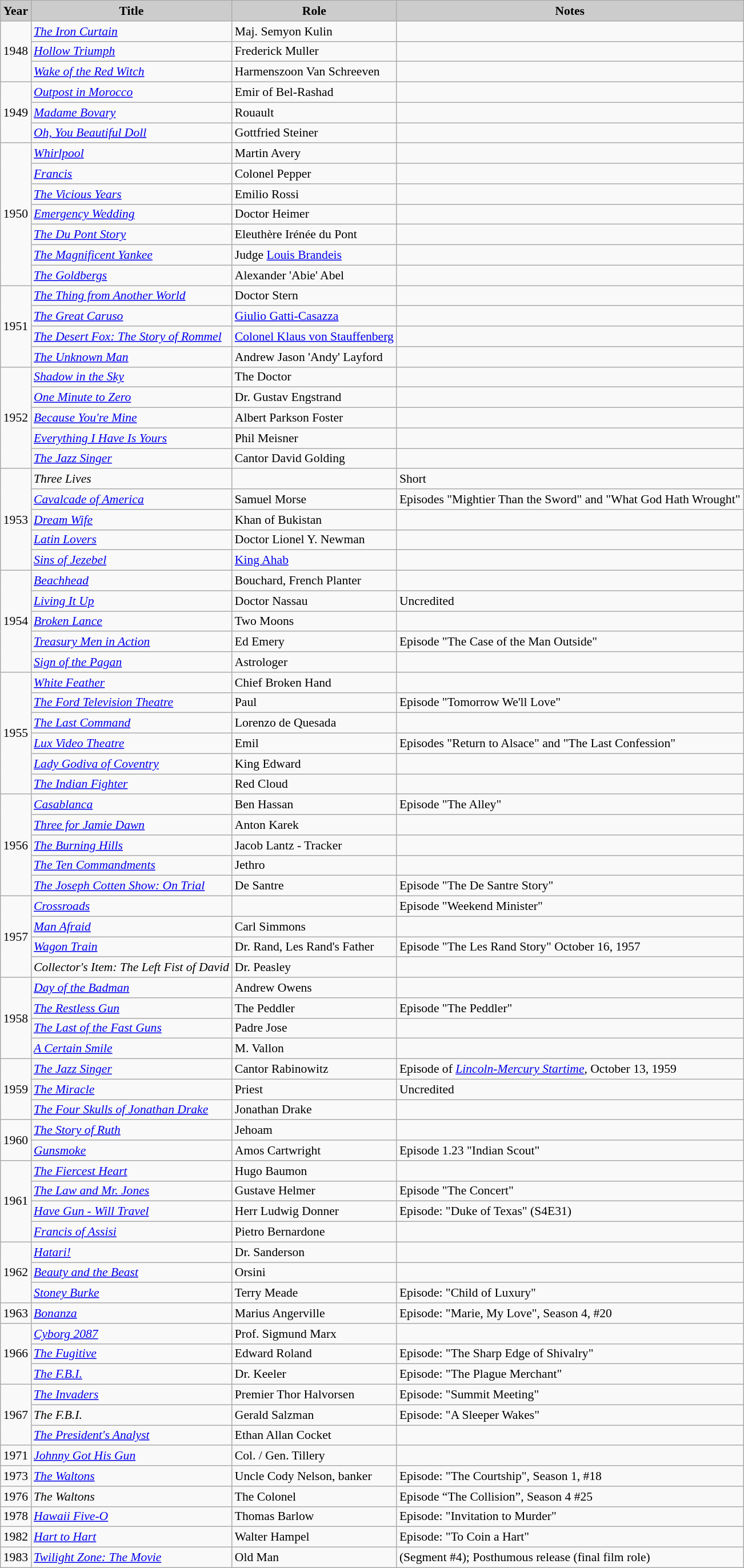<table class="wikitable" style="font-size:90%;">
<tr>
<th style="background:#ccc;">Year</th>
<th style="background:#ccc;">Title</th>
<th style="background:#ccc;">Role</th>
<th style="background:#ccc;">Notes</th>
</tr>
<tr>
<td rowspan=3>1948</td>
<td><em><a href='#'>The Iron Curtain</a></em></td>
<td>Maj. Semyon Kulin</td>
<td></td>
</tr>
<tr>
<td><em><a href='#'>Hollow Triumph</a></em></td>
<td>Frederick Muller</td>
<td></td>
</tr>
<tr>
<td><em><a href='#'>Wake of the Red Witch</a></em></td>
<td>Harmenszoon Van Schreeven</td>
<td></td>
</tr>
<tr>
<td rowspan=3>1949</td>
<td><em><a href='#'>Outpost in Morocco</a></em></td>
<td>Emir of Bel-Rashad</td>
<td></td>
</tr>
<tr>
<td><em><a href='#'>Madame Bovary</a></em></td>
<td>Rouault</td>
<td></td>
</tr>
<tr>
<td><em><a href='#'>Oh, You Beautiful Doll</a></em></td>
<td>Gottfried Steiner</td>
<td></td>
</tr>
<tr>
<td rowspan=7>1950</td>
<td><em><a href='#'>Whirlpool</a></em></td>
<td>Martin Avery</td>
<td></td>
</tr>
<tr>
<td><em><a href='#'>Francis</a></em></td>
<td>Colonel Pepper</td>
<td></td>
</tr>
<tr>
<td><em><a href='#'>The Vicious Years</a></em></td>
<td>Emilio Rossi</td>
<td></td>
</tr>
<tr>
<td><em><a href='#'>Emergency Wedding</a></em></td>
<td>Doctor Heimer</td>
<td></td>
</tr>
<tr>
<td><em><a href='#'>The Du Pont Story</a></em></td>
<td>Eleuthère Irénée du Pont</td>
<td></td>
</tr>
<tr>
<td><em><a href='#'>The Magnificent Yankee</a></em></td>
<td>Judge <a href='#'>Louis Brandeis</a></td>
<td></td>
</tr>
<tr>
<td><em><a href='#'>The Goldbergs</a></em></td>
<td>Alexander 'Abie' Abel</td>
<td></td>
</tr>
<tr>
<td rowspan=4>1951</td>
<td><em><a href='#'>The Thing from Another World</a></em></td>
<td>Doctor Stern</td>
<td></td>
</tr>
<tr>
<td><em><a href='#'>The Great Caruso</a></em></td>
<td><a href='#'>Giulio Gatti-Casazza</a></td>
<td></td>
</tr>
<tr>
<td><em><a href='#'>The Desert Fox: The Story of Rommel</a></em></td>
<td><a href='#'>Colonel Klaus von Stauffenberg</a></td>
<td></td>
</tr>
<tr>
<td><em><a href='#'>The Unknown Man</a></em></td>
<td>Andrew Jason 'Andy' Layford</td>
<td></td>
</tr>
<tr>
<td rowspan=5>1952</td>
<td><em><a href='#'>Shadow in the Sky</a></em></td>
<td>The Doctor</td>
<td></td>
</tr>
<tr>
<td><em><a href='#'>One Minute to Zero</a></em></td>
<td>Dr. Gustav Engstrand</td>
<td></td>
</tr>
<tr>
<td><em><a href='#'>Because You're Mine</a></em></td>
<td>Albert Parkson Foster</td>
<td></td>
</tr>
<tr>
<td><em><a href='#'>Everything I Have Is Yours</a></em></td>
<td>Phil Meisner</td>
<td></td>
</tr>
<tr>
<td><em><a href='#'>The Jazz Singer</a></em></td>
<td>Cantor David Golding</td>
<td></td>
</tr>
<tr>
<td rowspan=5>1953</td>
<td><em>Three Lives</em></td>
<td></td>
<td>Short</td>
</tr>
<tr>
<td><em><a href='#'>Cavalcade of America</a></em></td>
<td>Samuel Morse</td>
<td>Episodes "Mightier Than the Sword" and "What God Hath Wrought"</td>
</tr>
<tr>
<td><em><a href='#'>Dream Wife</a></em></td>
<td>Khan of Bukistan</td>
<td></td>
</tr>
<tr>
<td><em><a href='#'>Latin Lovers</a></em></td>
<td>Doctor Lionel Y. Newman</td>
<td></td>
</tr>
<tr>
<td><em><a href='#'>Sins of Jezebel</a></em></td>
<td><a href='#'>King Ahab</a></td>
<td></td>
</tr>
<tr>
<td rowspan=5>1954</td>
<td><em><a href='#'>Beachhead</a></em></td>
<td>Bouchard, French Planter</td>
<td></td>
</tr>
<tr>
<td><em><a href='#'>Living It Up</a></em></td>
<td>Doctor Nassau</td>
<td>Uncredited</td>
</tr>
<tr>
<td><em><a href='#'>Broken Lance</a></em></td>
<td>Two Moons</td>
<td></td>
</tr>
<tr>
<td><em><a href='#'>Treasury Men in Action</a></em></td>
<td>Ed Emery</td>
<td>Episode "The Case of the Man Outside"</td>
</tr>
<tr>
<td><em><a href='#'>Sign of the Pagan</a></em></td>
<td>Astrologer</td>
<td></td>
</tr>
<tr>
<td rowspan=6>1955</td>
<td><em><a href='#'>White Feather</a></em></td>
<td>Chief Broken Hand</td>
<td></td>
</tr>
<tr>
<td><em><a href='#'>The Ford Television Theatre</a></em></td>
<td>Paul</td>
<td>Episode "Tomorrow We'll Love"</td>
</tr>
<tr>
<td><em><a href='#'>The Last Command</a></em></td>
<td>Lorenzo de Quesada</td>
<td></td>
</tr>
<tr>
<td><em><a href='#'>Lux Video Theatre</a></em></td>
<td>Emil</td>
<td>Episodes "Return to Alsace" and "The Last Confession"</td>
</tr>
<tr>
<td><em><a href='#'>Lady Godiva of Coventry</a></em></td>
<td>King Edward</td>
<td></td>
</tr>
<tr>
<td><em><a href='#'>The Indian Fighter</a></em></td>
<td>Red Cloud</td>
<td></td>
</tr>
<tr>
<td rowspan=5>1956</td>
<td><em><a href='#'>Casablanca</a></em></td>
<td>Ben Hassan</td>
<td>Episode "The Alley"</td>
</tr>
<tr>
<td><em><a href='#'>Three for Jamie Dawn</a></em></td>
<td>Anton Karek</td>
<td></td>
</tr>
<tr>
<td><em><a href='#'>The Burning Hills</a></em></td>
<td>Jacob Lantz - Tracker</td>
<td></td>
</tr>
<tr>
<td><em><a href='#'>The Ten Commandments</a></em></td>
<td>Jethro</td>
<td></td>
</tr>
<tr>
<td><em><a href='#'>The Joseph Cotten Show: On Trial</a></em></td>
<td>De Santre</td>
<td>Episode "The De Santre Story"</td>
</tr>
<tr>
<td rowspan=4>1957</td>
<td><em><a href='#'>Crossroads</a></em></td>
<td></td>
<td>Episode "Weekend Minister"</td>
</tr>
<tr>
<td><em><a href='#'>Man Afraid</a></em></td>
<td>Carl Simmons</td>
<td></td>
</tr>
<tr>
<td><em><a href='#'>Wagon Train</a></em></td>
<td>Dr. Rand, Les Rand's Father</td>
<td>Episode "The Les Rand Story" October 16, 1957</td>
</tr>
<tr>
<td><em>Collector's Item: The Left Fist of David</em></td>
<td>Dr. Peasley</td>
<td></td>
</tr>
<tr>
<td rowspan=4>1958</td>
<td><em><a href='#'>Day of the Badman</a></em></td>
<td>Andrew Owens</td>
<td></td>
</tr>
<tr>
<td><em><a href='#'>The Restless Gun</a></em></td>
<td>The Peddler</td>
<td>Episode "The Peddler"</td>
</tr>
<tr>
<td><em><a href='#'>The Last of the Fast Guns</a></em></td>
<td>Padre Jose</td>
<td></td>
</tr>
<tr>
<td><em><a href='#'>A Certain Smile</a></em></td>
<td>M. Vallon</td>
<td></td>
</tr>
<tr>
<td rowspan=3>1959</td>
<td><em><a href='#'>The Jazz Singer</a></em></td>
<td>Cantor Rabinowitz</td>
<td>Episode of <em><a href='#'>Lincoln-Mercury Startime</a></em>, October 13, 1959</td>
</tr>
<tr>
<td><em><a href='#'>The Miracle</a></em></td>
<td>Priest</td>
<td>Uncredited</td>
</tr>
<tr>
<td><em><a href='#'>The Four Skulls of Jonathan Drake</a></em></td>
<td>Jonathan Drake</td>
<td></td>
</tr>
<tr>
<td rowspan=2>1960</td>
<td><em><a href='#'>The Story of Ruth</a></em></td>
<td>Jehoam</td>
<td></td>
</tr>
<tr>
<td><em><a href='#'>Gunsmoke</a></em></td>
<td>Amos Cartwright</td>
<td>Episode 1.23 "Indian Scout"</td>
</tr>
<tr>
<td rowspan=4>1961</td>
<td><em><a href='#'>The Fiercest Heart</a></em></td>
<td>Hugo Baumon</td>
<td></td>
</tr>
<tr>
<td><em><a href='#'>The Law and Mr. Jones</a></em></td>
<td>Gustave Helmer</td>
<td>Episode "The Concert"</td>
</tr>
<tr>
<td><em><a href='#'>Have Gun - Will Travel</a></em></td>
<td>Herr Ludwig Donner</td>
<td>Episode: "Duke of Texas" (S4E31)</td>
</tr>
<tr>
<td><em><a href='#'>Francis of Assisi</a></em></td>
<td>Pietro Bernardone</td>
<td></td>
</tr>
<tr>
<td rowspan=3>1962</td>
<td><em><a href='#'>Hatari!</a></em></td>
<td>Dr. Sanderson</td>
<td></td>
</tr>
<tr>
<td><em><a href='#'>Beauty and the Beast</a></em></td>
<td>Orsini</td>
<td></td>
</tr>
<tr>
<td><em><a href='#'>Stoney Burke</a></em></td>
<td>Terry Meade</td>
<td>Episode: "Child of Luxury"</td>
</tr>
<tr>
<td>1963</td>
<td><em><a href='#'>Bonanza</a></em></td>
<td>Marius Angerville</td>
<td>Episode: "Marie, My Love", Season 4, #20</td>
</tr>
<tr>
<td rowspan=3>1966</td>
<td><em><a href='#'>Cyborg 2087</a></em></td>
<td>Prof. Sigmund Marx</td>
<td></td>
</tr>
<tr>
<td><em><a href='#'>The Fugitive</a></em></td>
<td>Edward Roland</td>
<td>Episode: "The Sharp Edge of Shivalry"</td>
</tr>
<tr>
<td><em><a href='#'>The F.B.I.</a></em></td>
<td>Dr. Keeler</td>
<td>Episode: "The Plague Merchant"</td>
</tr>
<tr>
<td rowspan=3>1967</td>
<td><em><a href='#'>The Invaders</a></em></td>
<td>Premier Thor Halvorsen</td>
<td>Episode: "Summit Meeting"</td>
</tr>
<tr>
<td><em>The F.B.I.</em></td>
<td>Gerald Salzman</td>
<td>Episode: "A Sleeper Wakes"</td>
</tr>
<tr>
<td><em><a href='#'>The President's Analyst</a></em></td>
<td>Ethan Allan Cocket</td>
<td></td>
</tr>
<tr>
<td>1971</td>
<td><em><a href='#'>Johnny Got His Gun</a></em></td>
<td>Col. / Gen. Tillery</td>
<td></td>
</tr>
<tr>
<td>1973</td>
<td><em><a href='#'>The Waltons</a></em></td>
<td>Uncle Cody Nelson, banker</td>
<td>Episode: "The Courtship", Season 1, #18</td>
</tr>
<tr>
<td>1976</td>
<td><em>The Waltons</em></td>
<td>The Colonel</td>
<td>Episode “The Collision”, Season 4 #25</td>
</tr>
<tr>
<td>1978</td>
<td><em><a href='#'>Hawaii Five-O</a></em></td>
<td>Thomas Barlow</td>
<td>Episode: "Invitation to Murder"</td>
</tr>
<tr>
<td>1982</td>
<td><em><a href='#'>Hart to Hart</a></em></td>
<td>Walter Hampel</td>
<td>Episode: "To Coin a Hart"</td>
</tr>
<tr>
<td>1983</td>
<td><em><a href='#'>Twilight Zone: The Movie</a></em></td>
<td>Old Man</td>
<td>(Segment #4); Posthumous release (final film role)</td>
</tr>
</table>
